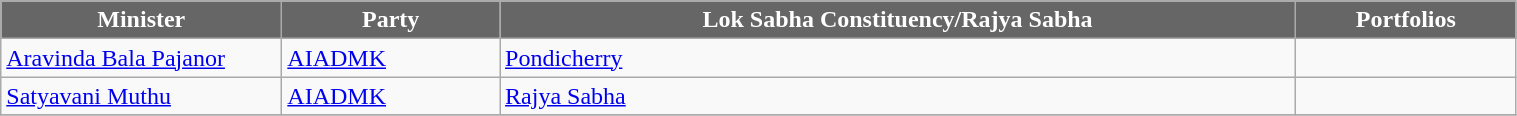<table class="wikitable" width="80%" style="font-size: x-big; font-family: verdana">
<tr>
<th style="background-color:#666666; color:white; width:180px">Minister</th>
<th style="background-color:#666666; color:white">Party</th>
<th style="background-color:#666666; color:white">Lok Sabha Constituency/Rajya Sabha</th>
<th style="background-color:#666666; color:white">Portfolios</th>
</tr>
<tr -->
<td><a href='#'>Aravinda Bala Pajanor</a></td>
<td><a href='#'>AIADMK</a></td>
<td><a href='#'>Pondicherry</a></td>
<td></td>
</tr>
<tr -->
<td><a href='#'>Satyavani Muthu</a></td>
<td><a href='#'>AIADMK</a></td>
<td><a href='#'>Rajya Sabha</a></td>
<td></td>
</tr>
<tr -->
</tr>
</table>
